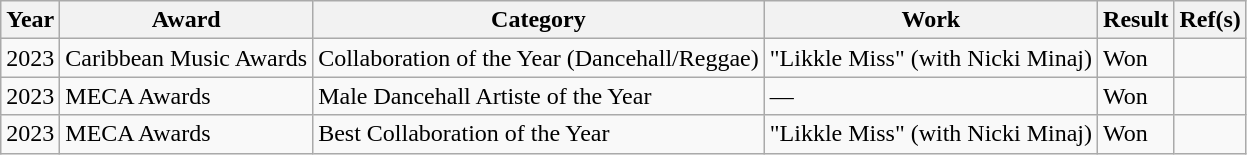<table class="wikitable sortable">
<tr>
<th>Year</th>
<th>Award</th>
<th>Category</th>
<th>Work</th>
<th>Result</th>
<th>Ref(s)</th>
</tr>
<tr>
<td>2023</td>
<td>Caribbean Music Awards</td>
<td>Collaboration of the Year (Dancehall/Reggae)</td>
<td>"Likkle Miss" (with Nicki Minaj)</td>
<td>Won</td>
<td></td>
</tr>
<tr>
<td>2023</td>
<td>MECA Awards</td>
<td>Male Dancehall Artiste of the Year</td>
<td>—</td>
<td>Won</td>
<td></td>
</tr>
<tr>
<td>2023</td>
<td>MECA Awards</td>
<td>Best Collaboration of the Year</td>
<td>"Likkle Miss" (with Nicki Minaj)</td>
<td>Won</td>
<td></td>
</tr>
</table>
